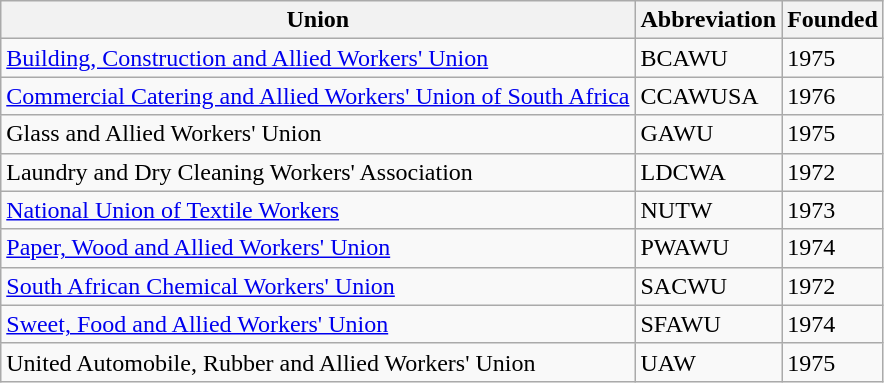<table class="wikitable sortable">
<tr>
<th>Union</th>
<th>Abbreviation</th>
<th>Founded</th>
</tr>
<tr>
<td><a href='#'>Building, Construction and Allied Workers' Union</a></td>
<td>BCAWU</td>
<td>1975</td>
</tr>
<tr>
<td><a href='#'>Commercial Catering and Allied Workers' Union of South Africa</a></td>
<td>CCAWUSA</td>
<td>1976</td>
</tr>
<tr>
<td>Glass and Allied Workers' Union</td>
<td>GAWU</td>
<td>1975</td>
</tr>
<tr>
<td>Laundry and Dry Cleaning Workers' Association</td>
<td>LDCWA</td>
<td>1972</td>
</tr>
<tr>
<td><a href='#'>National Union of Textile Workers</a></td>
<td>NUTW</td>
<td>1973</td>
</tr>
<tr>
<td><a href='#'>Paper, Wood and Allied Workers' Union</a></td>
<td>PWAWU</td>
<td>1974</td>
</tr>
<tr>
<td><a href='#'>South African Chemical Workers' Union</a></td>
<td>SACWU</td>
<td>1972</td>
</tr>
<tr>
<td><a href='#'>Sweet, Food and Allied Workers' Union</a></td>
<td>SFAWU</td>
<td>1974</td>
</tr>
<tr>
<td>United Automobile, Rubber and Allied Workers' Union</td>
<td>UAW</td>
<td>1975</td>
</tr>
</table>
